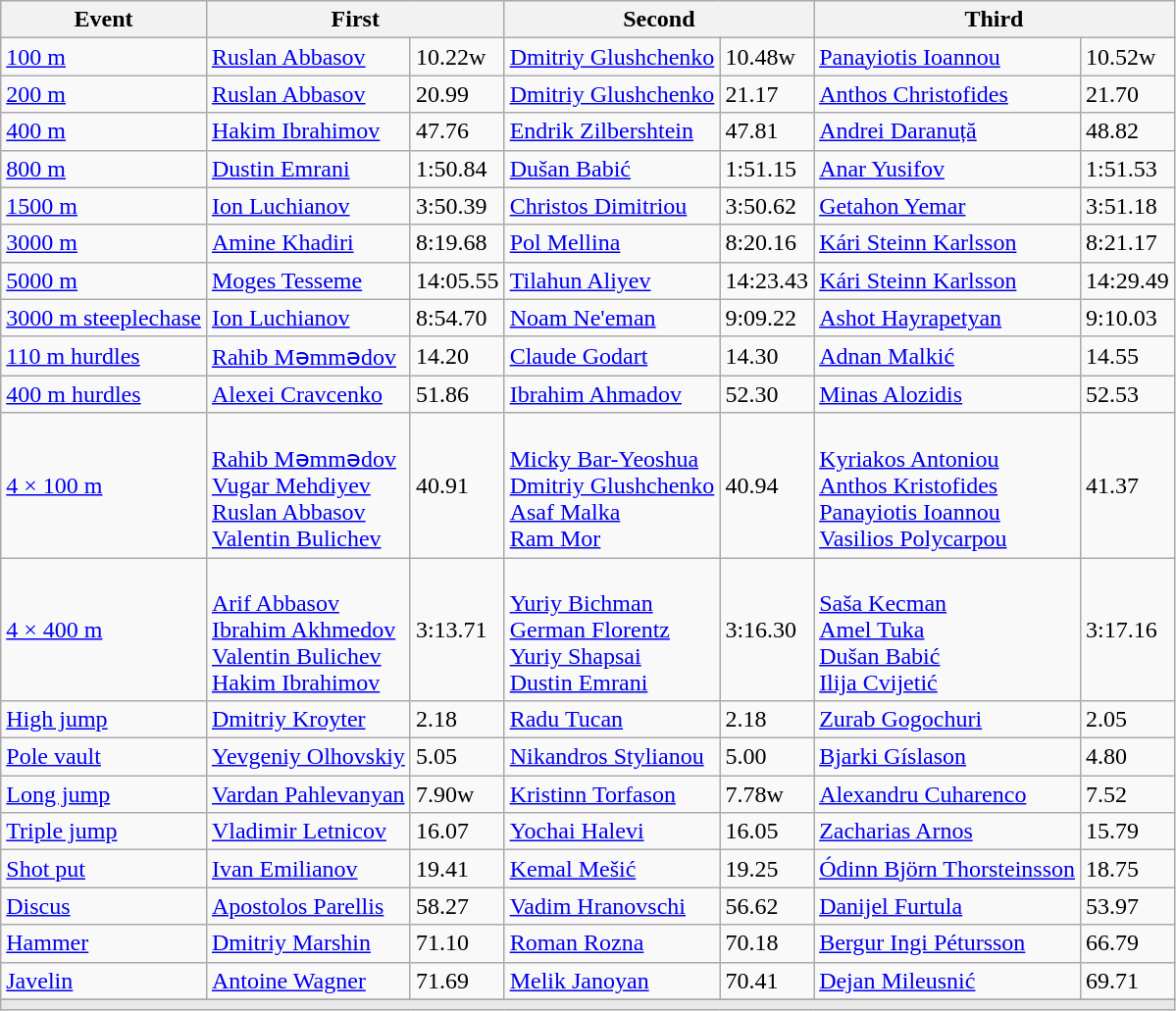<table class=wikitable>
<tr>
<th>Event</th>
<th colspan=2>First</th>
<th colspan=2>Second</th>
<th colspan=2>Third</th>
</tr>
<tr>
<td><a href='#'>100 m</a></td>
<td><a href='#'>Ruslan Abbasov</a> <br></td>
<td>10.22w</td>
<td><a href='#'>Dmitriy Glushchenko</a> <br></td>
<td>10.48w</td>
<td><a href='#'>Panayiotis Ioannou</a> <br></td>
<td>10.52w</td>
</tr>
<tr>
<td><a href='#'>200 m</a></td>
<td><a href='#'>Ruslan Abbasov</a> <br> </td>
<td>20.99</td>
<td><a href='#'>Dmitriy Glushchenko</a> <br> </td>
<td>21.17</td>
<td><a href='#'>Anthos Christofides</a> <br> </td>
<td>21.70</td>
</tr>
<tr>
<td><a href='#'>400 m</a></td>
<td><a href='#'>Hakim Ibrahimov</a> <br> </td>
<td>47.76</td>
<td><a href='#'>Endrik Zilbershtein</a> <br> </td>
<td>47.81</td>
<td><a href='#'>Andrei Daranuță</a> <br> </td>
<td>48.82</td>
</tr>
<tr>
<td><a href='#'>800 m</a></td>
<td><a href='#'>Dustin Emrani</a> <br> </td>
<td>1:50.84</td>
<td><a href='#'>Dušan Babić</a> <br> </td>
<td>1:51.15</td>
<td><a href='#'>Anar Yusifov</a> <br> </td>
<td>1:51.53</td>
</tr>
<tr>
<td><a href='#'>1500 m</a></td>
<td><a href='#'>Ion Luchianov</a> <br></td>
<td>3:50.39</td>
<td><a href='#'>Christos Dimitriou</a> <br></td>
<td>3:50.62</td>
<td><a href='#'>Getahon Yemar</a> <br></td>
<td>3:51.18</td>
</tr>
<tr>
<td><a href='#'>3000 m</a></td>
<td><a href='#'>Amine Khadiri</a> <br> </td>
<td>8:19.68</td>
<td><a href='#'>Pol Mellina</a> <br> </td>
<td>8:20.16</td>
<td><a href='#'>Kári Steinn Karlsson</a> <br> </td>
<td>8:21.17</td>
</tr>
<tr>
<td><a href='#'>5000 m</a></td>
<td><a href='#'>Moges Tesseme</a> <br></td>
<td>14:05.55</td>
<td><a href='#'>Tilahun Aliyev</a> <br></td>
<td>14:23.43</td>
<td><a href='#'>Kári Steinn Karlsson</a> <br></td>
<td>14:29.49</td>
</tr>
<tr>
<td><a href='#'>3000 m steeplechase</a></td>
<td><a href='#'>Ion Luchianov</a> <br> </td>
<td>8:54.70</td>
<td><a href='#'>Noam Ne'eman</a> <br> </td>
<td>9:09.22</td>
<td><a href='#'>Ashot Hayrapetyan</a> <br> </td>
<td>9:10.03</td>
</tr>
<tr>
<td><a href='#'>110 m hurdles</a></td>
<td><a href='#'>Rahib Məmmədov</a> <br> </td>
<td>14.20</td>
<td><a href='#'>Claude Godart</a> <br> </td>
<td>14.30</td>
<td><a href='#'>Adnan Malkić</a> <br> </td>
<td>14.55</td>
</tr>
<tr>
<td><a href='#'>400 m hurdles</a></td>
<td><a href='#'>Alexei Cravcenko</a> <br></td>
<td>51.86</td>
<td><a href='#'>Ibrahim Ahmadov</a> <br></td>
<td>52.30</td>
<td><a href='#'>Minas Alozidis</a> <br></td>
<td>52.53</td>
</tr>
<tr>
<td><a href='#'>4 × 100 m</a></td>
<td><br><a href='#'>Rahib Məmmədov</a><br><a href='#'>Vugar Mehdiyev</a><br><a href='#'>Ruslan Abbasov</a><br><a href='#'>Valentin Bulichev</a></td>
<td>40.91</td>
<td><br><a href='#'>Micky Bar-Yeoshua</a><br><a href='#'>Dmitriy Glushchenko</a><br><a href='#'>Asaf Malka</a><br><a href='#'>Ram Mor</a></td>
<td>40.94</td>
<td><br><a href='#'>Kyriakos Antoniou</a><br><a href='#'>Anthos Kristofides</a><br><a href='#'>Panayiotis Ioannou</a><br><a href='#'>Vasilios Polycarpou</a></td>
<td>41.37</td>
</tr>
<tr>
<td><a href='#'>4 × 400 m</a></td>
<td><br><a href='#'>Arif Abbasov</a><br><a href='#'>Ibrahim Akhmedov</a><br><a href='#'>Valentin Bulichev</a><br><a href='#'>Hakim Ibrahimov</a></td>
<td>3:13.71</td>
<td><br><a href='#'>Yuriy Bichman</a><br><a href='#'>German Florentz</a><br><a href='#'>Yuriy Shapsai</a><br><a href='#'>Dustin Emrani</a></td>
<td>3:16.30</td>
<td><br><a href='#'>Saša Kecman</a><br><a href='#'>Amel Tuka</a><br><a href='#'>Dušan Babić</a><br><a href='#'>Ilija Cvijetić</a></td>
<td>3:17.16</td>
</tr>
<tr>
<td><a href='#'>High jump</a></td>
<td><a href='#'>Dmitriy Kroyter</a> <br></td>
<td>2.18</td>
<td><a href='#'>Radu Tucan</a> <br></td>
<td>2.18</td>
<td><a href='#'>Zurab Gogochuri</a> <br></td>
<td>2.05</td>
</tr>
<tr>
<td><a href='#'>Pole vault</a></td>
<td><a href='#'>Yevgeniy Olhovskiy</a> <br> </td>
<td>5.05</td>
<td><a href='#'>Nikandros Stylianou</a> <br> </td>
<td>5.00</td>
<td><a href='#'>Bjarki Gíslason</a> <br> </td>
<td>4.80</td>
</tr>
<tr>
<td><a href='#'>Long jump</a></td>
<td><a href='#'>Vardan Pahlevanyan</a> <br></td>
<td>7.90w</td>
<td><a href='#'>Kristinn Torfason</a> <br></td>
<td>7.78w</td>
<td><a href='#'>Alexandru Cuharenco</a> <br></td>
<td>7.52</td>
</tr>
<tr>
<td><a href='#'>Triple jump</a></td>
<td><a href='#'>Vladimir Letnicov</a> <br> </td>
<td>16.07</td>
<td><a href='#'>Yochai Halevi</a> <br> </td>
<td>16.05</td>
<td><a href='#'>Zacharias Arnos</a> <br> </td>
<td>15.79</td>
</tr>
<tr>
<td><a href='#'>Shot put</a></td>
<td><a href='#'>Ivan Emilianov</a> <br></td>
<td>19.41</td>
<td><a href='#'>Kemal Mešić</a> <br></td>
<td>19.25</td>
<td><a href='#'>Ódinn Björn Thorsteinsson</a> <br></td>
<td>18.75</td>
</tr>
<tr>
<td><a href='#'>Discus</a></td>
<td><a href='#'>Apostolos Parellis</a> <br> </td>
<td>58.27</td>
<td><a href='#'>Vadim Hranovschi</a> <br> </td>
<td>56.62</td>
<td><a href='#'>Danijel Furtula</a> <br> </td>
<td>53.97</td>
</tr>
<tr>
<td><a href='#'>Hammer</a></td>
<td><a href='#'>Dmitriy Marshin</a> <br></td>
<td>71.10</td>
<td><a href='#'>Roman Rozna</a> <br></td>
<td>70.18</td>
<td><a href='#'>Bergur Ingi Pétursson</a> <br></td>
<td>66.79</td>
</tr>
<tr>
<td><a href='#'>Javelin</a></td>
<td><a href='#'>Antoine Wagner</a> <br> </td>
<td>71.69</td>
<td><a href='#'>Melik Janoyan</a> <br> </td>
<td>70.41</td>
<td><a href='#'>Dejan Mileusnić</a> <br> </td>
<td>69.71</td>
</tr>
<tr>
</tr>
<tr bgcolor= e8e8e8>
<td colspan=7></td>
</tr>
</table>
